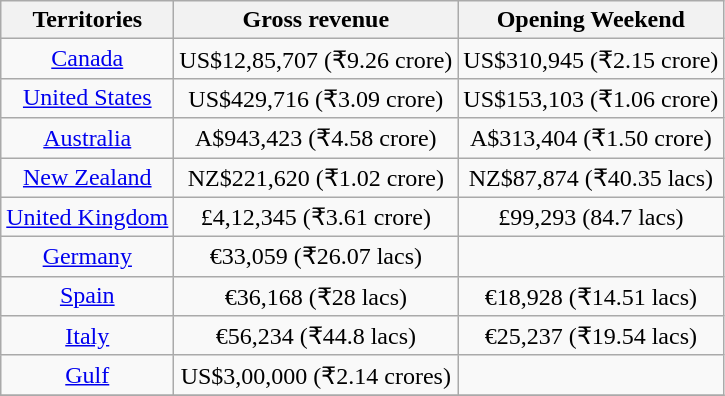<table class="wikitable plainrowheaders" style="text-align:center;" border="1">
<tr>
<th>Territories</th>
<th>Gross revenue</th>
<th>Opening Weekend</th>
</tr>
<tr>
<td><a href='#'>Canada</a></td>
<td>US$12,85,707 (₹9.26 crore)</td>
<td>US$310,945 (₹2.15 crore)</td>
</tr>
<tr>
<td><a href='#'>United States</a></td>
<td>US$429,716 (₹3.09 crore)</td>
<td>US$153,103 (₹1.06 crore)</td>
</tr>
<tr>
<td><a href='#'>Australia</a></td>
<td>A$943,423 (₹4.58 crore)</td>
<td>A$313,404 (₹1.50 crore)</td>
</tr>
<tr>
<td><a href='#'>New Zealand</a></td>
<td>NZ$221,620 (₹1.02 crore)</td>
<td>NZ$87,874 (₹40.35 lacs)</td>
</tr>
<tr>
<td><a href='#'>United Kingdom</a></td>
<td>£4,12,345 (₹3.61 crore)</td>
<td>£99,293 (84.7 lacs)</td>
</tr>
<tr>
<td><a href='#'>Germany</a></td>
<td>€33,059 (₹26.07 lacs)</td>
<td></td>
</tr>
<tr>
<td><a href='#'>Spain</a></td>
<td>€36,168 (₹28 lacs)</td>
<td>€18,928 (₹14.51 lacs)</td>
</tr>
<tr>
<td><a href='#'>Italy</a></td>
<td>€56,234 (₹44.8 lacs)</td>
<td>€25,237 (₹19.54 lacs)</td>
</tr>
<tr>
<td><a href='#'>Gulf</a></td>
<td>US$3,00,000 (₹2.14 crores)</td>
<td></td>
</tr>
<tr>
</tr>
</table>
